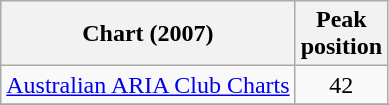<table class="wikitable">
<tr>
<th>Chart (2007)</th>
<th>Peak<br>position</th>
</tr>
<tr>
<td><a href='#'>Australian ARIA Club Charts</a></td>
<td style="text-align:center;">42</td>
</tr>
<tr>
</tr>
<tr>
</tr>
</table>
